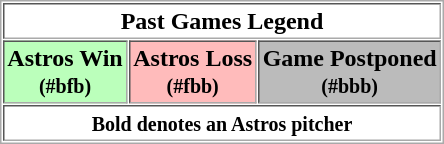<table border="1" cellpadding="2" cellspacing="1" style="margin:auto; border:1px solid #aaa;">
<tr>
<th colspan="4">Past Games Legend</th>
</tr>
<tr>
<th style="background:#bfb;">Astros Win <br><small>(#bfb)</small></th>
<th style="background:#fbb;">Astros Loss <br><small>(#fbb)</small></th>
<th style="background:#bbb;">Game Postponed <br><small>(#bbb)</small></th>
</tr>
<tr>
<th colspan="4"><small>Bold denotes an Astros pitcher</small></th>
</tr>
</table>
